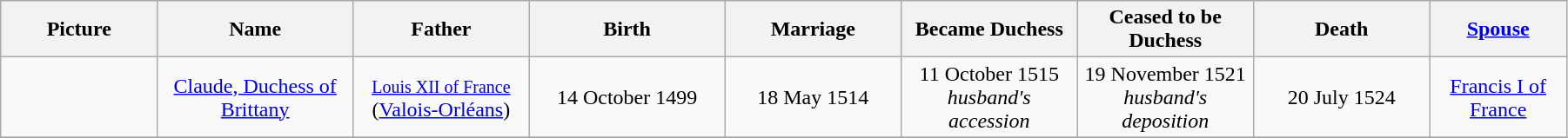<table width=95% class="wikitable">
<tr>
<th width = "8%">Picture</th>
<th width = "10%">Name</th>
<th width = "9%">Father</th>
<th width = "10%">Birth</th>
<th width = "9%">Marriage</th>
<th width = "9%">Became Duchess</th>
<th width = "9%">Ceased to be Duchess</th>
<th width = "9%">Death</th>
<th width = "7%"><a href='#'>Spouse</a></th>
</tr>
<tr>
<td align="center"></td>
<td align="center"><a href='#'>Claude, Duchess of Brittany</a></td>
<td align="center"><small><a href='#'>Louis XII of France</a></small><br> (<a href='#'>Valois-Orléans</a>)</td>
<td align="center">14 October 1499</td>
<td align="center">18 May 1514</td>
<td align="center">11 October 1515<br><em>husband's accession</em></td>
<td align="center">19 November 1521<br><em>husband's deposition</em></td>
<td align="center">20 July 1524</td>
<td align="center"><a href='#'>Francis I of France</a></td>
</tr>
<tr>
</tr>
</table>
